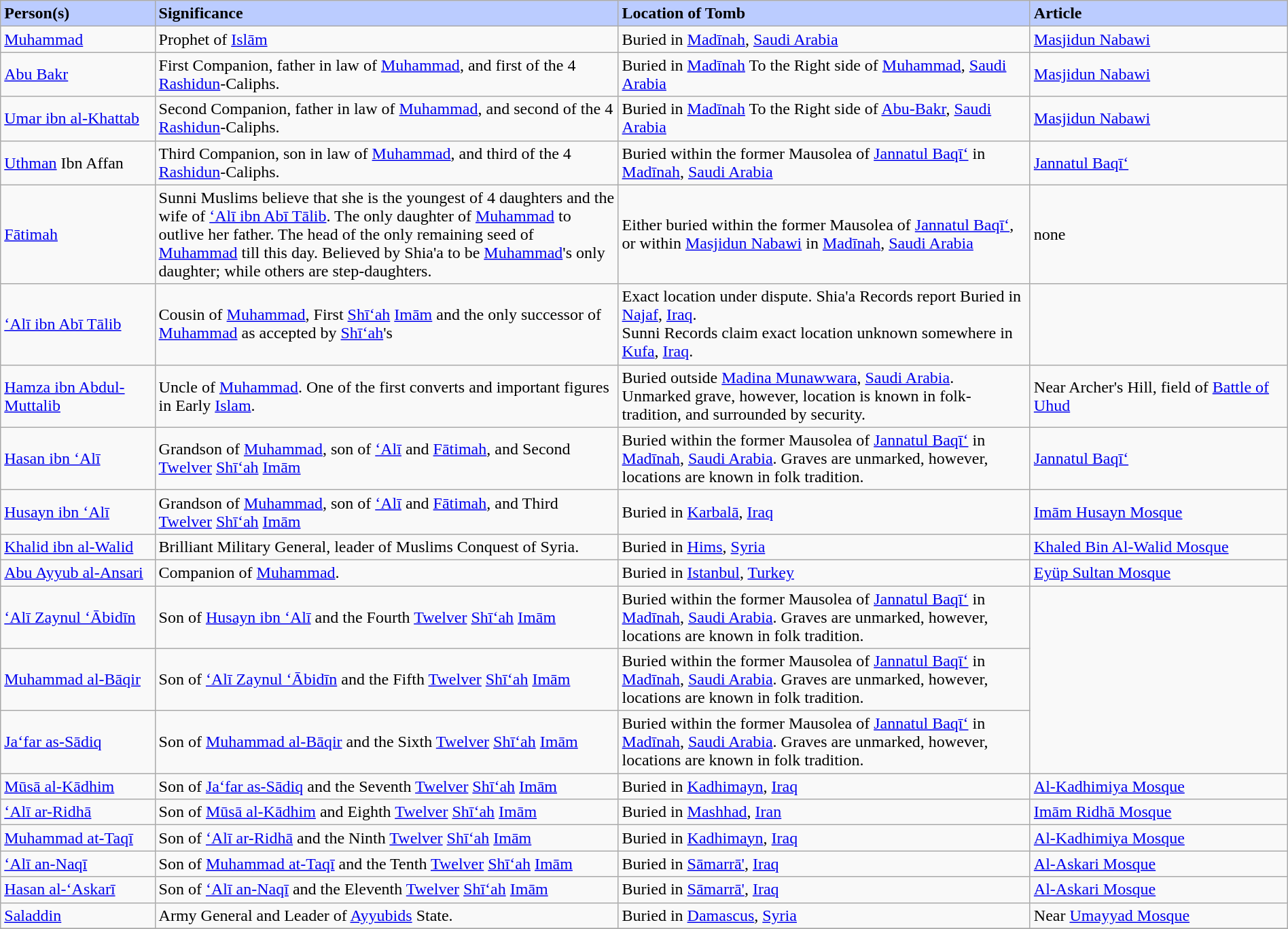<table class="wikitable" width="100%" border="1" cellspacing="0" cellpadding="2">
<tr>
<td width="12%" bgcolor="#bbccff"><strong>Person(s)</strong></td>
<td width="36%" bgcolor="#bbccff"><strong>Significance</strong></td>
<td width="32%" bgcolor="#bbccff"><strong>Location of Tomb</strong></td>
<td width="20%" bgcolor="#bbccff"><strong>Article</strong></td>
</tr>
<tr>
<td><a href='#'>Muhammad</a></td>
<td>Prophet of <a href='#'>Islām</a></td>
<td>Buried in <a href='#'>Madīnah</a>, <a href='#'>Saudi Arabia</a></td>
<td><a href='#'>Masjidun Nabawi</a></td>
</tr>
<tr>
<td><a href='#'>Abu Bakr</a></td>
<td>First Companion, father in law of <a href='#'>Muhammad</a>, and first of the 4 <a href='#'>Rashidun</a>-Caliphs.</td>
<td>Buried in <a href='#'>Madīnah</a> To the Right side of <a href='#'>Muhammad</a>, <a href='#'>Saudi Arabia</a></td>
<td><a href='#'>Masjidun Nabawi</a></td>
</tr>
<tr>
<td><a href='#'>Umar ibn al-Khattab</a></td>
<td>Second Companion, father in law of <a href='#'>Muhammad</a>, and second of the 4 <a href='#'>Rashidun</a>-Caliphs.</td>
<td>Buried in <a href='#'>Madīnah</a> To the Right side of <a href='#'>Abu-Bakr</a>, <a href='#'>Saudi Arabia</a></td>
<td><a href='#'>Masjidun Nabawi</a></td>
</tr>
<tr>
<td><a href='#'>Uthman</a> Ibn Affan</td>
<td>Third Companion, son in law of <a href='#'>Muhammad</a>, and third of the 4 <a href='#'>Rashidun</a>-Caliphs.</td>
<td>Buried within the former Mausolea of <a href='#'>Jannatul Baqī‘</a> in <a href='#'>Madīnah</a>, <a href='#'>Saudi Arabia</a></td>
<td><a href='#'>Jannatul Baqī‘</a></td>
</tr>
<tr>
<td><a href='#'>Fātimah</a></td>
<td>Sunni Muslims believe that she is the youngest of 4 daughters and the wife of <a href='#'>‘Alī ibn Abī Tālib</a>. The only daughter of <a href='#'>Muhammad</a> to outlive her father. The head of the only remaining seed of <a href='#'>Muhammad</a> till this day. Believed by Shia'a to be <a href='#'>Muhammad</a>'s only daughter; while others are step-daughters.</td>
<td>Either buried within the former Mausolea of <a href='#'>Jannatul Baqī‘</a>, or within <a href='#'>Masjidun Nabawi</a> in <a href='#'>Madīnah</a>, <a href='#'>Saudi Arabia</a></td>
<td>none</td>
</tr>
<tr>
<td><a href='#'>‘Alī ibn Abī Tālib</a></td>
<td>Cousin of <a href='#'>Muhammad</a>, First <a href='#'>Shī‘ah</a> <a href='#'>Imām</a> and the only successor of <a href='#'>Muhammad</a> as accepted by <a href='#'>Shī‘ah</a>'s</td>
<td>Exact location under dispute. Shia'a Records report Buried in <a href='#'>Najaf</a>, <a href='#'>Iraq</a>.<br>Sunni Records claim exact location unknown somewhere in <a href='#'>Kufa</a>, <a href='#'>Iraq</a>.</td>
<td></td>
</tr>
<tr>
<td><a href='#'>Hamza ibn Abdul-Muttalib</a></td>
<td>Uncle of <a href='#'>Muhammad</a>. One of the first converts and important figures in Early <a href='#'>Islam</a>.</td>
<td>Buried outside <a href='#'>Madina Munawwara</a>, <a href='#'>Saudi Arabia</a>. Unmarked grave, however, location is known in folk-tradition, and surrounded by security.</td>
<td>Near Archer's Hill, field of <a href='#'>Battle of Uhud</a></td>
</tr>
<tr>
<td><a href='#'>Hasan ibn ‘Alī</a></td>
<td>Grandson of <a href='#'>Muhammad</a>, son of <a href='#'>‘Alī</a> and <a href='#'>Fātimah</a>, and Second <a href='#'>Twelver</a> <a href='#'>Shī‘ah</a> <a href='#'>Imām</a></td>
<td>Buried within the former Mausolea of <a href='#'>Jannatul Baqī‘</a> in <a href='#'>Madīnah</a>, <a href='#'>Saudi Arabia</a>. Graves are unmarked, however, locations are known in folk tradition.</td>
<td><a href='#'>Jannatul Baqī‘</a></td>
</tr>
<tr>
<td><a href='#'>Husayn ibn ‘Alī</a></td>
<td>Grandson of <a href='#'>Muhammad</a>, son of <a href='#'>‘Alī</a> and <a href='#'>Fātimah</a>, and Third <a href='#'>Twelver</a> <a href='#'>Shī‘ah</a> <a href='#'>Imām</a></td>
<td>Buried in <a href='#'>Karbalā</a>, <a href='#'>Iraq</a></td>
<td><a href='#'>Imām Husayn Mosque</a></td>
</tr>
<tr>
<td><a href='#'>Khalid ibn al-Walid</a></td>
<td>Brilliant Military General, leader of Muslims Conquest of Syria.</td>
<td>Buried in <a href='#'>Hims</a>, <a href='#'>Syria</a></td>
<td><a href='#'>Khaled Bin Al-Walid Mosque</a></td>
</tr>
<tr>
<td><a href='#'>Abu Ayyub al-Ansari</a></td>
<td>Companion of <a href='#'>Muhammad</a>.</td>
<td>Buried in <a href='#'>Istanbul</a>, <a href='#'>Turkey</a></td>
<td><a href='#'>Eyüp Sultan Mosque</a></td>
</tr>
<tr>
<td><a href='#'>‘Alī Zaynul ‘Ābidīn</a></td>
<td>Son of <a href='#'>Husayn ibn ‘Alī</a> and the Fourth <a href='#'>Twelver</a> <a href='#'>Shī‘ah</a> <a href='#'>Imām</a></td>
<td>Buried within the former Mausolea of <a href='#'>Jannatul Baqī‘</a> in <a href='#'>Madīnah</a>, <a href='#'>Saudi Arabia</a>. Graves are unmarked, however, locations are known in folk tradition.</td>
</tr>
<tr>
<td><a href='#'>Muhammad al-Bāqir</a></td>
<td>Son of <a href='#'>‘Alī Zaynul ‘Ābidīn</a> and the Fifth <a href='#'>Twelver</a> <a href='#'>Shī‘ah</a> <a href='#'>Imām</a></td>
<td>Buried within the former Mausolea of <a href='#'>Jannatul Baqī‘</a> in <a href='#'>Madīnah</a>, <a href='#'>Saudi Arabia</a>. Graves are unmarked, however, locations are known in folk tradition.</td>
</tr>
<tr>
<td><a href='#'>Ja‘far as-Sādiq</a></td>
<td>Son of <a href='#'>Muhammad al-Bāqir</a> and the Sixth <a href='#'>Twelver</a> <a href='#'>Shī‘ah</a> <a href='#'>Imām</a></td>
<td>Buried within the former Mausolea of <a href='#'>Jannatul Baqī‘</a> in <a href='#'>Madīnah</a>, <a href='#'>Saudi Arabia</a>. Graves are unmarked, however, locations are known in folk tradition.</td>
</tr>
<tr>
<td><a href='#'>Mūsā al-Kādhim</a></td>
<td>Son of <a href='#'>Ja‘far as-Sādiq</a> and the Seventh <a href='#'>Twelver</a> <a href='#'>Shī‘ah</a> <a href='#'>Imām</a></td>
<td>Buried in <a href='#'>Kadhimayn</a>, <a href='#'>Iraq</a></td>
<td><a href='#'>Al-Kadhimiya Mosque</a></td>
</tr>
<tr>
<td><a href='#'>‘Alī ar-Ridhā</a></td>
<td>Son of <a href='#'>Mūsā al-Kādhim</a> and Eighth <a href='#'>Twelver</a> <a href='#'>Shī‘ah</a> <a href='#'>Imām</a></td>
<td>Buried in <a href='#'>Mashhad</a>, <a href='#'>Iran</a></td>
<td><a href='#'>Imām Ridhā Mosque</a></td>
</tr>
<tr>
<td><a href='#'>Muhammad at-Taqī</a></td>
<td>Son of <a href='#'>‘Alī ar-Ridhā</a> and the Ninth <a href='#'>Twelver</a> <a href='#'>Shī‘ah</a> <a href='#'>Imām</a></td>
<td>Buried in <a href='#'>Kadhimayn</a>, <a href='#'>Iraq</a></td>
<td><a href='#'>Al-Kadhimiya Mosque</a></td>
</tr>
<tr>
<td><a href='#'>‘Alī an-Naqī</a></td>
<td>Son of <a href='#'>Muhammad at-Taqī</a> and the Tenth <a href='#'>Twelver</a> <a href='#'>Shī‘ah</a> <a href='#'>Imām</a></td>
<td>Buried in <a href='#'>Sāmarrā'</a>, <a href='#'>Iraq</a></td>
<td><a href='#'>Al-Askari Mosque</a></td>
</tr>
<tr>
<td><a href='#'>Hasan al-‘Askarī</a></td>
<td>Son of <a href='#'>‘Alī an-Naqī</a> and the Eleventh <a href='#'>Twelver</a> <a href='#'>Shī‘ah</a> <a href='#'>Imām</a></td>
<td>Buried in <a href='#'>Sāmarrā'</a>, <a href='#'>Iraq</a></td>
<td><a href='#'>Al-Askari Mosque</a></td>
</tr>
<tr>
<td><a href='#'>Saladdin</a></td>
<td>Army General and Leader of <a href='#'>Ayyubids</a> State.</td>
<td>Buried in <a href='#'>Damascus</a>, <a href='#'>Syria</a></td>
<td>Near <a href='#'>Umayyad Mosque</a></td>
</tr>
<tr>
</tr>
</table>
